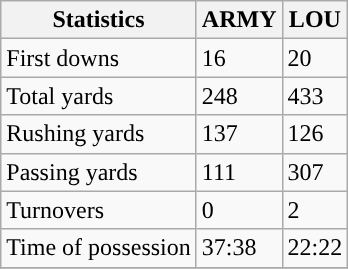<table class="wikitable" style="float: left;">
<tr>
<th>Statistics</th>
<th>ARMY</th>
<th>LOU</th>
</tr>
<tr>
<td>First downs</td>
<td>16</td>
<td>20</td>
</tr>
<tr>
<td>Total yards</td>
<td>248</td>
<td>433</td>
</tr>
<tr>
<td>Rushing yards</td>
<td>137</td>
<td>126</td>
</tr>
<tr>
<td>Passing yards</td>
<td>111</td>
<td>307</td>
</tr>
<tr>
<td>Turnovers</td>
<td>0</td>
<td>2</td>
</tr>
<tr>
<td>Time of possession</td>
<td>37:38</td>
<td>22:22</td>
</tr>
<tr>
</tr>
</table>
